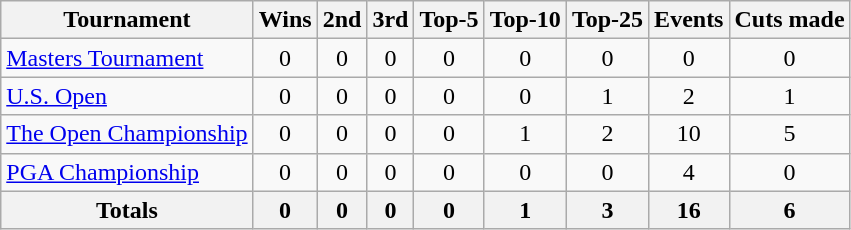<table class=wikitable style=text-align:center>
<tr>
<th>Tournament</th>
<th>Wins</th>
<th>2nd</th>
<th>3rd</th>
<th>Top-5</th>
<th>Top-10</th>
<th>Top-25</th>
<th>Events</th>
<th>Cuts made</th>
</tr>
<tr>
<td align=left><a href='#'>Masters Tournament</a></td>
<td>0</td>
<td>0</td>
<td>0</td>
<td>0</td>
<td>0</td>
<td>0</td>
<td>0</td>
<td>0</td>
</tr>
<tr>
<td align=left><a href='#'>U.S. Open</a></td>
<td>0</td>
<td>0</td>
<td>0</td>
<td>0</td>
<td>0</td>
<td>1</td>
<td>2</td>
<td>1</td>
</tr>
<tr>
<td align=left><a href='#'>The Open Championship</a></td>
<td>0</td>
<td>0</td>
<td>0</td>
<td>0</td>
<td>1</td>
<td>2</td>
<td>10</td>
<td>5</td>
</tr>
<tr>
<td align=left><a href='#'>PGA Championship</a></td>
<td>0</td>
<td>0</td>
<td>0</td>
<td>0</td>
<td>0</td>
<td>0</td>
<td>4</td>
<td>0</td>
</tr>
<tr>
<th>Totals</th>
<th>0</th>
<th>0</th>
<th>0</th>
<th>0</th>
<th>1</th>
<th>3</th>
<th>16</th>
<th>6</th>
</tr>
</table>
